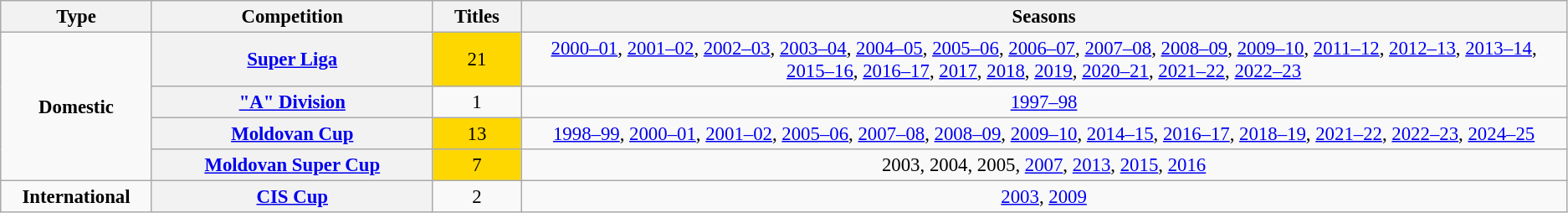<table class="wikitable plainrowheaders" style="font-size:95%; text-align:center;">
<tr>
<th style="width: 1%;">Type</th>
<th style="width: 5%;">Competition</th>
<th style="width: 1%;">Titles</th>
<th style="width: 21%;">Seasons</th>
</tr>
<tr>
<td rowspan="4"><strong>Domestic</strong></td>
<th scope=row><a href='#'>Super Liga</a></th>
<td bgcolor="gold">21</td>
<td><a href='#'>2000–01</a>, <a href='#'>2001–02</a>, <a href='#'>2002–03</a>, <a href='#'>2003–04</a>, <a href='#'>2004–05</a>, <a href='#'>2005–06</a>, <a href='#'>2006–07</a>, <a href='#'>2007–08</a>, <a href='#'>2008–09</a>, <a href='#'>2009–10</a>, <a href='#'>2011–12</a>, <a href='#'>2012–13</a>, <a href='#'>2013–14</a>, <a href='#'>2015–16</a>, <a href='#'>2016–17</a>, <a href='#'>2017</a>, <a href='#'>2018</a>, <a href='#'>2019</a>, <a href='#'>2020–21</a>, <a href='#'>2021–22</a>, <a href='#'>2022–23</a></td>
</tr>
<tr>
<th scope=row><a href='#'>"A" Division</a></th>
<td>1</td>
<td><a href='#'>1997–98</a></td>
</tr>
<tr>
<th scope=row><a href='#'>Moldovan Cup</a></th>
<td bgcolor="gold">13</td>
<td><a href='#'>1998–99</a>, <a href='#'>2000–01</a>, <a href='#'>2001–02</a>, <a href='#'>2005–06</a>, <a href='#'>2007–08</a>, <a href='#'>2008–09</a>, <a href='#'>2009–10</a>, <a href='#'>2014–15</a>, <a href='#'>2016–17</a>, <a href='#'>2018–19</a>, <a href='#'>2021–22</a>, <a href='#'>2022–23</a>, <a href='#'>2024–25</a></td>
</tr>
<tr>
<th scope=row><a href='#'>Moldovan Super Cup</a></th>
<td bgcolor="gold">7</td>
<td>2003, 2004, 2005, <a href='#'>2007</a>, <a href='#'>2013</a>, <a href='#'>2015</a>, <a href='#'>2016</a></td>
</tr>
<tr>
<td><strong>International</strong></td>
<th scope=row><a href='#'>CIS Cup</a></th>
<td>2</td>
<td><a href='#'>2003</a>, <a href='#'>2009</a></td>
</tr>
</table>
